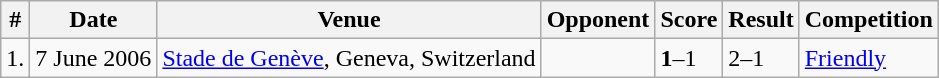<table class="wikitable">
<tr>
<th>#</th>
<th>Date</th>
<th>Venue</th>
<th>Opponent</th>
<th>Score</th>
<th>Result</th>
<th>Competition</th>
</tr>
<tr>
<td>1.</td>
<td>7 June 2006</td>
<td><a href='#'>Stade de Genève</a>, Geneva, Switzerland</td>
<td></td>
<td><strong>1</strong>–1</td>
<td>2–1</td>
<td><a href='#'>Friendly</a></td>
</tr>
</table>
